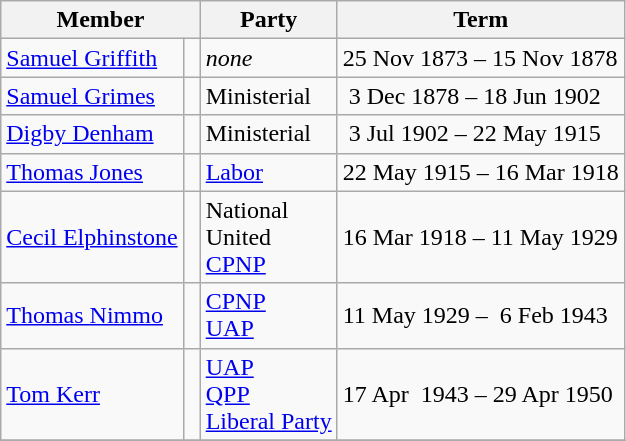<table class="wikitable">
<tr>
<th colspan="2">Member</th>
<th>Party</th>
<th>Term</th>
</tr>
<tr>
<td><a href='#'>Samuel Griffith</a></td>
<td> </td>
<td><em>none</em></td>
<td>25 Nov 1873 – 15 Nov 1878</td>
</tr>
<tr>
<td><a href='#'>Samuel Grimes</a></td>
<td> </td>
<td>Ministerial</td>
<td> 3 Dec 1878 – 18 Jun 1902 </td>
</tr>
<tr>
<td><a href='#'>Digby Denham</a></td>
<td> </td>
<td>Ministerial</td>
<td> 3 Jul 1902  – 22 May 1915</td>
</tr>
<tr>
<td><a href='#'>Thomas Jones</a></td>
<td> </td>
<td><a href='#'>Labor</a></td>
<td>22 May 1915 – 16 Mar 1918</td>
</tr>
<tr>
<td><a href='#'>Cecil Elphinstone</a></td>
<td> </td>
<td>National <br>United<br><a href='#'>CPNP</a></td>
<td>16 Mar 1918 – 11 May 1929</td>
</tr>
<tr>
<td><a href='#'>Thomas Nimmo</a></td>
<td> </td>
<td><a href='#'>CPNP</a><br><a href='#'>UAP</a></td>
<td>11 May 1929 –  6 Feb 1943</td>
</tr>
<tr>
<td><a href='#'>Tom Kerr</a></td>
<td> </td>
<td><a href='#'>UAP</a><br><a href='#'>QPP</a><br><a href='#'>Liberal Party</a></td>
<td>17 Apr  1943 – 29 Apr 1950</td>
</tr>
<tr>
</tr>
</table>
